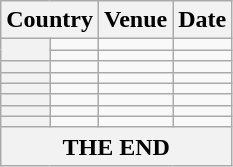<table class="wikitable mw-collapsible mw-collapsed">
<tr>
<th colspan="2">Country</th>
<th>Venue</th>
<th>Date</th>
</tr>
<tr>
<th rowspan="2"></th>
<td></td>
<td></td>
<td></td>
</tr>
<tr>
<td></td>
<td></td>
<td></td>
</tr>
<tr>
<th></th>
<td></td>
<td></td>
<td></td>
</tr>
<tr>
<th></th>
<td></td>
<td></td>
<td></td>
</tr>
<tr>
<th></th>
<td></td>
<td></td>
<td></td>
</tr>
<tr>
<th></th>
<td></td>
<td></td>
<td></td>
</tr>
<tr>
<th></th>
<td></td>
<td></td>
<td></td>
</tr>
<tr>
<th></th>
<td></td>
<td></td>
<td></td>
</tr>
<tr>
<th colspan="4">THE END</th>
</tr>
</table>
